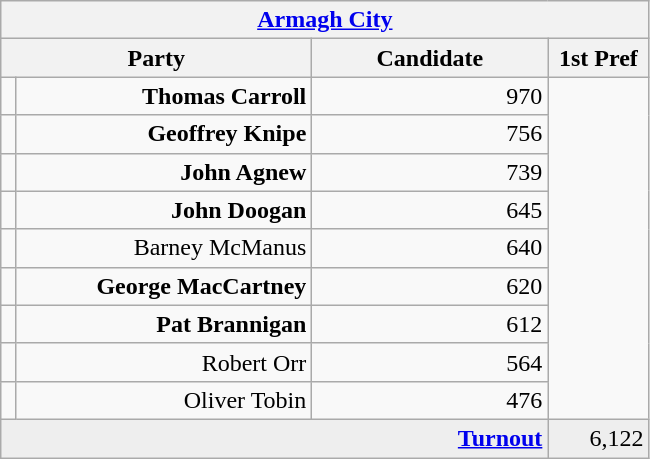<table class="wikitable">
<tr>
<th colspan="4" align="center"><a href='#'>Armagh City</a></th>
</tr>
<tr>
<th colspan="2" align="center" width=200>Party</th>
<th width=150>Candidate</th>
<th width=60>1st Pref</th>
</tr>
<tr>
<td></td>
<td align="right"><strong>Thomas Carroll</strong></td>
<td align="right">970</td>
</tr>
<tr>
<td></td>
<td align="right"><strong>Geoffrey Knipe</strong></td>
<td align="right">756</td>
</tr>
<tr>
<td></td>
<td align="right"><strong>John Agnew</strong></td>
<td align="right">739</td>
</tr>
<tr>
<td></td>
<td align="right"><strong>John Doogan</strong></td>
<td align="right">645</td>
</tr>
<tr>
<td></td>
<td align="right">Barney McManus</td>
<td align="right">640</td>
</tr>
<tr>
<td></td>
<td align="right"><strong>George MacCartney</strong></td>
<td align="right">620</td>
</tr>
<tr>
<td></td>
<td align="right"><strong>Pat Brannigan</strong></td>
<td align="right">612</td>
</tr>
<tr>
<td></td>
<td align="right">Robert Orr</td>
<td align="right">564</td>
</tr>
<tr>
<td></td>
<td align="right">Oliver Tobin</td>
<td align="right">476</td>
</tr>
<tr bgcolor="EEEEEE">
<td colspan=3 align="right"><strong><a href='#'>Turnout</a></strong></td>
<td align="right">6,122</td>
</tr>
</table>
